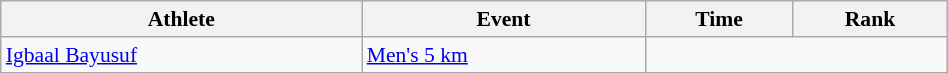<table class="wikitable" style="text-align:center; font-size:90%; width:50%;">
<tr>
<th>Athlete</th>
<th>Event</th>
<th>Time</th>
<th>Rank</th>
</tr>
<tr>
<td align=left><a href='#'>Igbaal Bayusuf</a></td>
<td align=left><a href='#'>Men's 5 km</a></td>
<td colspan=2></td>
</tr>
</table>
